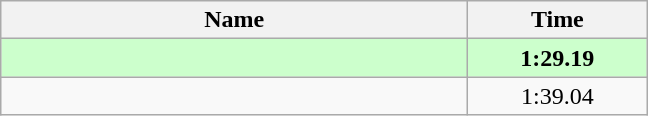<table class="wikitable" style="text-align:center;">
<tr>
<th style="width:19em">Name</th>
<th style="width:7em">Time</th>
</tr>
<tr bgcolor=ccffcc>
<td align=left><strong></strong></td>
<td><strong>1:29.19</strong></td>
</tr>
<tr>
<td align=left></td>
<td>1:39.04</td>
</tr>
</table>
